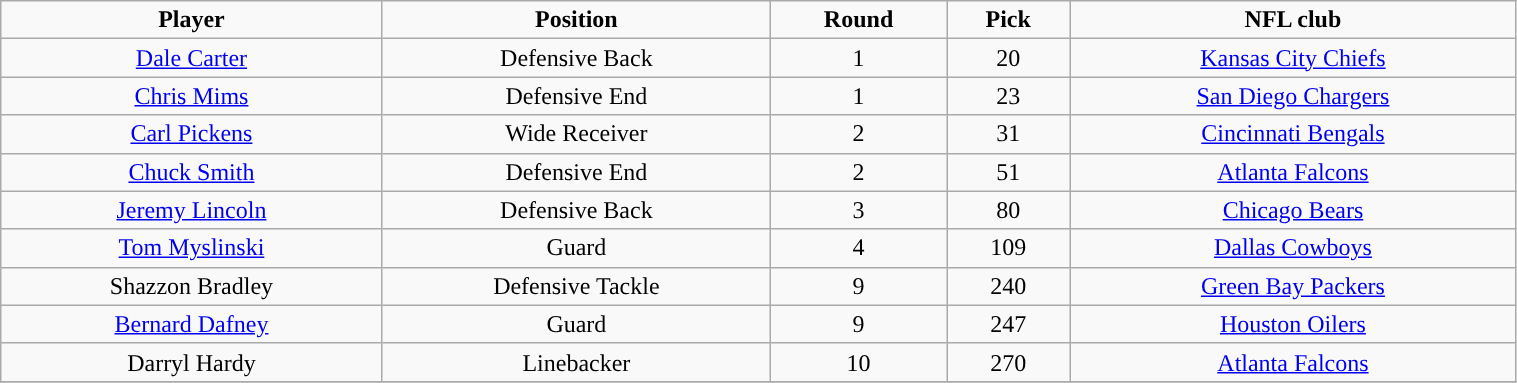<table class="wikitable" width="80%">
<tr align="center">
<td><strong>Player</strong></td>
<td><strong>Position</strong></td>
<td><strong>Round</strong></td>
<td><strong>Pick</strong></td>
<td><strong>NFL club</strong></td>
</tr>
<tr align="center" bgcolor="">
<td><a href='#'>Dale Carter</a></td>
<td>Defensive Back</td>
<td>1</td>
<td>20</td>
<td><a href='#'>Kansas City Chiefs</a></td>
</tr>
<tr align="center" bgcolor="">
<td><a href='#'>Chris Mims</a></td>
<td>Defensive End</td>
<td>1</td>
<td>23</td>
<td><a href='#'>San Diego Chargers</a></td>
</tr>
<tr align="center" bgcolor="">
<td><a href='#'>Carl Pickens</a></td>
<td>Wide Receiver</td>
<td>2</td>
<td>31</td>
<td><a href='#'>Cincinnati Bengals</a></td>
</tr>
<tr align="center" bgcolor="">
<td><a href='#'>Chuck Smith</a></td>
<td>Defensive End</td>
<td>2</td>
<td>51</td>
<td><a href='#'>Atlanta Falcons</a></td>
</tr>
<tr align="center" bgcolor="">
<td><a href='#'>Jeremy Lincoln</a></td>
<td>Defensive Back</td>
<td>3</td>
<td>80</td>
<td><a href='#'>Chicago Bears</a></td>
</tr>
<tr align="center" bgcolor="">
<td><a href='#'>Tom Myslinski</a></td>
<td>Guard</td>
<td>4</td>
<td>109</td>
<td><a href='#'>Dallas Cowboys</a></td>
</tr>
<tr align="center" bgcolor="">
<td>Shazzon Bradley</td>
<td>Defensive Tackle</td>
<td>9</td>
<td>240</td>
<td><a href='#'>Green Bay Packers</a></td>
</tr>
<tr align="center" bgcolor="">
<td><a href='#'>Bernard Dafney</a></td>
<td>Guard</td>
<td>9</td>
<td>247</td>
<td><a href='#'>Houston Oilers</a></td>
</tr>
<tr align="center" bgcolor="">
<td>Darryl Hardy</td>
<td>Linebacker</td>
<td>10</td>
<td>270</td>
<td><a href='#'>Atlanta Falcons</a></td>
</tr>
<tr align="center" bgcolor="">
</tr>
</table>
